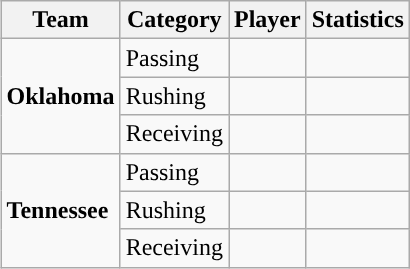<table class="wikitable" style="float: right;">
<tr>
<th>Team</th>
<th>Category</th>
<th>Player</th>
<th>Statistics</th>
</tr>
<tr>
<td rowspan=3><strong>Oklahoma</strong></td>
<td>Passing</td>
<td></td>
<td></td>
</tr>
<tr>
<td>Rushing</td>
<td></td>
<td></td>
</tr>
<tr>
<td>Receiving</td>
<td></td>
<td></td>
</tr>
<tr>
<td rowspan=3><strong>Tennessee </strong></td>
<td>Passing</td>
<td></td>
<td></td>
</tr>
<tr>
<td>Rushing</td>
<td></td>
<td></td>
</tr>
<tr>
<td>Receiving</td>
<td></td>
<td></td>
</tr>
</table>
